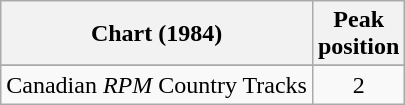<table class="wikitable sortable">
<tr>
<th align="left">Chart (1984)</th>
<th align="center">Peak<br>position</th>
</tr>
<tr>
</tr>
<tr>
<td align="left">Canadian <em>RPM</em> Country Tracks</td>
<td align="center">2</td>
</tr>
</table>
